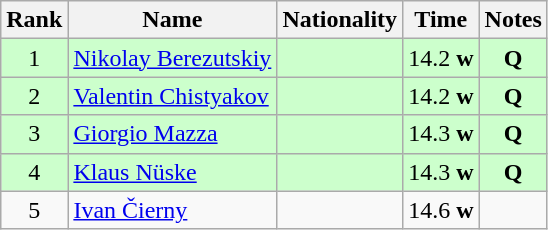<table class="wikitable sortable" style="text-align:center">
<tr>
<th>Rank</th>
<th>Name</th>
<th>Nationality</th>
<th>Time</th>
<th>Notes</th>
</tr>
<tr bgcolor=ccffcc>
<td>1</td>
<td align=left><a href='#'>Nikolay Berezutskiy</a></td>
<td align=left></td>
<td>14.2 <strong>w</strong></td>
<td><strong>Q</strong></td>
</tr>
<tr bgcolor=ccffcc>
<td>2</td>
<td align=left><a href='#'>Valentin Chistyakov</a></td>
<td align=left></td>
<td>14.2 <strong>w</strong></td>
<td><strong>Q</strong></td>
</tr>
<tr bgcolor=ccffcc>
<td>3</td>
<td align=left><a href='#'>Giorgio Mazza</a></td>
<td align=left></td>
<td>14.3 <strong>w</strong></td>
<td><strong>Q</strong></td>
</tr>
<tr bgcolor=ccffcc>
<td>4</td>
<td align=left><a href='#'>Klaus Nüske</a></td>
<td align=left></td>
<td>14.3 <strong>w</strong></td>
<td><strong>Q</strong></td>
</tr>
<tr>
<td>5</td>
<td align=left><a href='#'>Ivan Čierny</a></td>
<td align=left></td>
<td>14.6 <strong>w</strong></td>
<td></td>
</tr>
</table>
